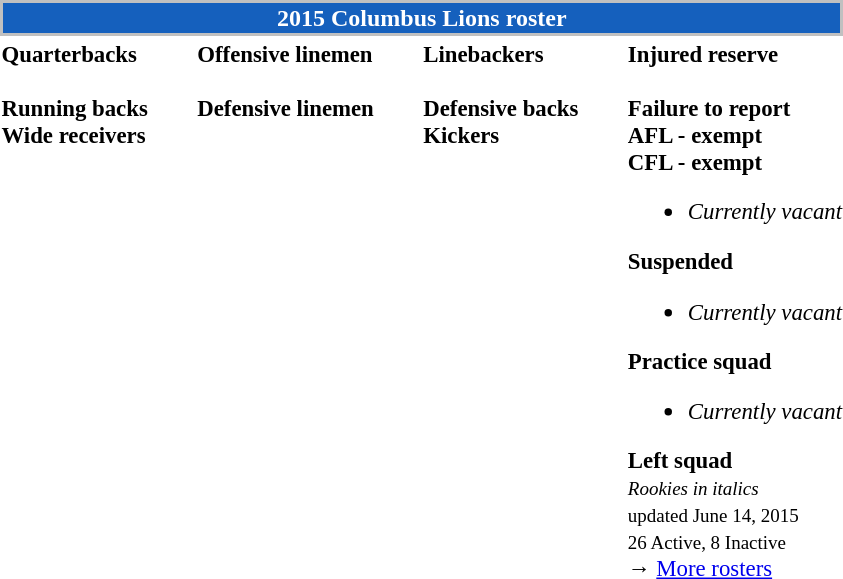<table class="toccolours" style="text-align: left;">
<tr>
<th colspan="7" style="background-color:#1560BD; border:2px  solid silver; color:white; text-align:center;"><strong>2015 Columbus Lions roster</strong></th>
</tr>
<tr>
<td style="font-size: 95%;vertical-align:top;"><strong>Quarterbacks</strong><br><br><strong>Running backs</strong>
<br><strong>Wide receivers</strong>






</td>
<td style="width: 25px;"></td>
<td style="font-size: 95%;vertical-align:top;"><strong>Offensive linemen</strong><br>



<br><strong>Defensive linemen</strong>




</td>
<td style="width: 25px;"></td>
<td style="font-size: 95%;vertical-align:top;"><strong>Linebackers</strong><br>
<br><strong>Defensive backs</strong>




<br><strong>Kickers</strong>
</td>
<td style="width: 25px;"></td>
<td style="font-size: 95%;vertical-align:top;"><strong>Injured reserve</strong><br><br><strong>Failure to report</strong>


<br><strong>AFL - exempt</strong>

<br><strong>CFL - exempt</strong><ul><li><em>Currently vacant</em></li></ul><strong>Suspended</strong><ul><li><em>Currently vacant</em></li></ul><strong>Practice squad</strong><ul><li><em>Currently vacant</em></li></ul><strong>Left squad</strong>

<br><small><em>Rookies in italics</em><br> updated June 14, 2015</small><br>
<small>26 Active, 8 Inactive</small><br>→ <a href='#'>More rosters</a></td>
</tr>
<tr>
</tr>
</table>
